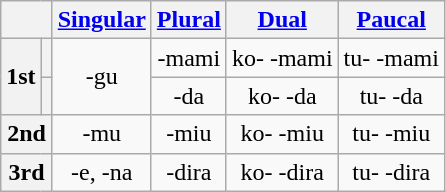<table class="wikitable" style="text-align: center;">
<tr>
<th colspan="2"></th>
<th><a href='#'>Singular</a></th>
<th><a href='#'>Plural</a></th>
<th><a href='#'>Dual</a></th>
<th><a href='#'>Paucal</a></th>
</tr>
<tr>
<th rowspan="2">1st</th>
<th></th>
<td rowspan="2">-gu</td>
<td>-mami</td>
<td>ko- -mami</td>
<td>tu- -mami</td>
</tr>
<tr>
<th></th>
<td>-da</td>
<td>ko- -da</td>
<td>tu- -da</td>
</tr>
<tr>
<th colspan="2">2nd</th>
<td>-mu</td>
<td>-miu</td>
<td>ko- -miu</td>
<td>tu- -miu</td>
</tr>
<tr>
<th colspan="2">3rd</th>
<td>-e, -na</td>
<td>-dira</td>
<td>ko- -dira</td>
<td>tu- -dira</td>
</tr>
</table>
